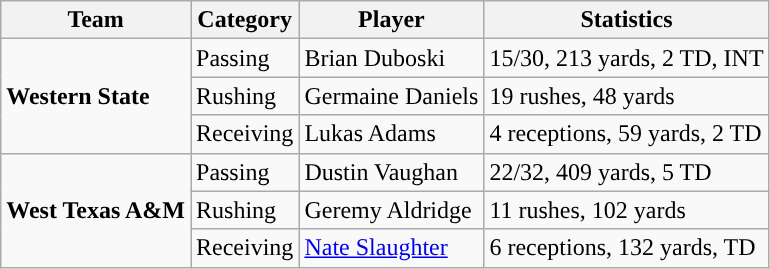<table class="wikitable" style="float: left;">
<tr>
<th>Team</th>
<th>Category</th>
<th>Player</th>
<th>Statistics</th>
</tr>
<tr>
<td rowspan=3><strong>Western State</strong></td>
<td>Passing</td>
<td>Brian Duboski</td>
<td>15/30, 213 yards, 2 TD, INT</td>
</tr>
<tr>
<td>Rushing</td>
<td>Germaine Daniels</td>
<td>19 rushes, 48 yards</td>
</tr>
<tr>
<td>Receiving</td>
<td>Lukas Adams</td>
<td>4 receptions, 59 yards, 2 TD</td>
</tr>
<tr>
<td rowspan=3><strong>West Texas A&M</strong></td>
<td>Passing</td>
<td>Dustin Vaughan</td>
<td>22/32, 409 yards, 5 TD</td>
</tr>
<tr>
<td>Rushing</td>
<td>Geremy Aldridge</td>
<td>11 rushes, 102 yards</td>
</tr>
<tr>
<td>Receiving</td>
<td><a href='#'>Nate Slaughter</a></td>
<td>6 receptions, 132 yards, TD</td>
</tr>
</table>
